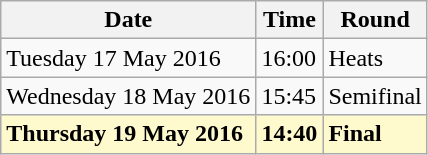<table class="wikitable">
<tr>
<th>Date</th>
<th>Time</th>
<th>Round</th>
</tr>
<tr>
<td>Tuesday 17 May 2016</td>
<td>16:00</td>
<td>Heats</td>
</tr>
<tr>
<td>Wednesday 18 May 2016</td>
<td>15:45</td>
<td>Semifinal</td>
</tr>
<tr>
<td style=background:lemonchiffon><strong>Thursday 19 May 2016</strong></td>
<td style=background:lemonchiffon><strong>14:40</strong></td>
<td style=background:lemonchiffon><strong>Final</strong></td>
</tr>
</table>
